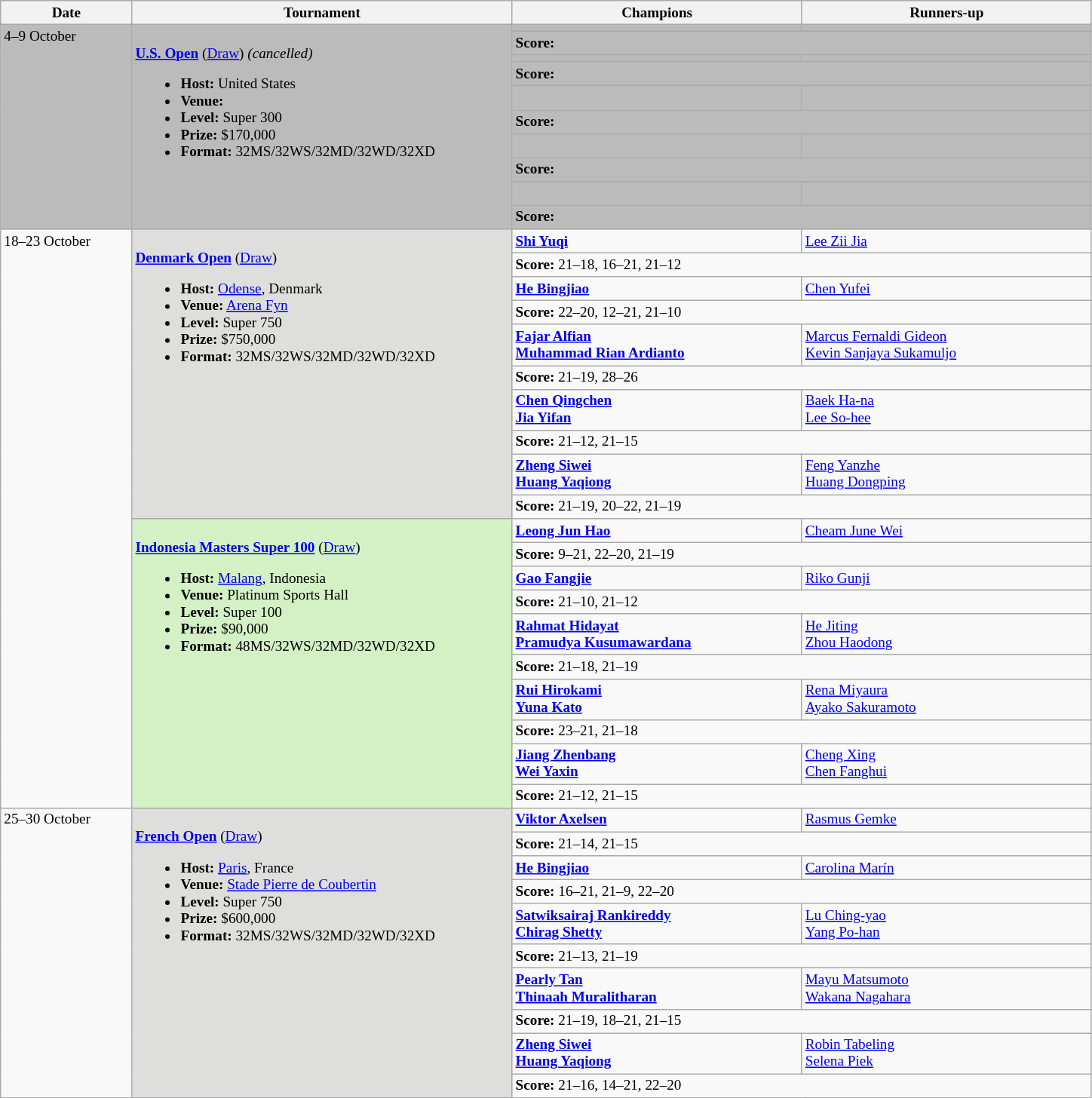<table class="wikitable" style="font-size:80%">
<tr>
<th width="110">Date</th>
<th width="330">Tournament</th>
<th width="250">Champions</th>
<th width="250">Runners-up</th>
</tr>
<tr valign="top" bgcolor="#BBBBBB">
<td rowspan="10">4–9 October</td>
<td bgcolor="#BBBBBB" rowspan="10"><br><strong><a href='#'>U.S. Open</a></strong> (<a href='#'>Draw</a>) <em>(cancelled)</em><ul><li><strong>Host:</strong> United States</li><li><strong>Venue:</strong></li><li><strong>Level:</strong> Super 300</li><li><strong>Prize:</strong> $170,000</li><li><strong>Format:</strong> 32MS/32WS/32MD/32WD/32XD</li></ul></td>
<td><strong> </strong></td>
<td></td>
</tr>
<tr bgcolor="#BBBBBB">
<td colspan="2"><strong>Score:</strong></td>
</tr>
<tr valign="top" bgcolor="#BBBBBB">
<td><strong> </strong></td>
<td></td>
</tr>
<tr bgcolor="#BBBBBB">
<td colspan="2"><strong>Score:</strong></td>
</tr>
<tr valign="top" bgcolor="#BBBBBB">
<td><strong> <br> </strong></td>
<td> <br></td>
</tr>
<tr bgcolor="#BBBBBB">
<td colspan="2"><strong>Score:</strong></td>
</tr>
<tr valign="top" bgcolor="#BBBBBB">
<td><strong> <br> </strong></td>
<td> <br></td>
</tr>
<tr bgcolor="#BBBBBB">
<td colspan="2"><strong>Score:</strong></td>
</tr>
<tr valign="top" bgcolor="#BBBBBB">
<td><strong> <br> </strong></td>
<td> <br></td>
</tr>
<tr bgcolor="#BBBBBB">
<td colspan="2"><strong>Score:</strong></td>
</tr>
<tr valign="top">
<td rowspan="20">18–23 October</td>
<td bgcolor="#DEDEDC" rowspan="10"><br><strong><a href='#'>Denmark Open</a></strong> (<a href='#'>Draw</a>)<ul><li><strong>Host:</strong> <a href='#'>Odense</a>, Denmark</li><li><strong>Venue:</strong> <a href='#'>Arena Fyn</a></li><li><strong>Level:</strong> Super 750</li><li><strong>Prize:</strong> $750,000</li><li><strong>Format:</strong> 32MS/32WS/32MD/32WD/32XD</li></ul></td>
<td><strong> <a href='#'>Shi Yuqi</a></strong></td>
<td> <a href='#'>Lee Zii Jia</a></td>
</tr>
<tr>
<td colspan="2"><strong>Score:</strong> 21–18, 16–21, 21–12</td>
</tr>
<tr valign="top">
<td><strong> <a href='#'>He Bingjiao</a></strong></td>
<td> <a href='#'>Chen Yufei</a></td>
</tr>
<tr>
<td colspan="2"><strong>Score:</strong> 22–20, 12–21, 21–10</td>
</tr>
<tr valign="top">
<td><strong> <a href='#'>Fajar Alfian</a><br> <a href='#'>Muhammad Rian Ardianto</a></strong></td>
<td> <a href='#'>Marcus Fernaldi Gideon</a><br> <a href='#'>Kevin Sanjaya Sukamuljo</a></td>
</tr>
<tr>
<td colspan="2"><strong>Score:</strong> 21–19, 28–26</td>
</tr>
<tr valign="top">
<td><strong> <a href='#'>Chen Qingchen</a><br> <a href='#'>Jia Yifan</a></strong></td>
<td> <a href='#'>Baek Ha-na</a><br> <a href='#'>Lee So-hee</a></td>
</tr>
<tr>
<td colspan="2"><strong>Score:</strong> 21–12, 21–15</td>
</tr>
<tr valign="top">
<td><strong> <a href='#'>Zheng Siwei</a><br> <a href='#'>Huang Yaqiong</a></strong></td>
<td> <a href='#'>Feng Yanzhe</a><br> <a href='#'>Huang Dongping</a></td>
</tr>
<tr>
<td colspan="2"><strong>Score:</strong> 21–19, 20–22, 21–19</td>
</tr>
<tr valign="top">
<td bgcolor="#D4F1C5" rowspan="10"><br><strong><a href='#'>Indonesia Masters Super 100</a></strong> (<a href='#'>Draw</a>)<ul><li><strong>Host:</strong> <a href='#'>Malang</a>, Indonesia</li><li><strong>Venue:</strong> Platinum Sports Hall</li><li><strong>Level:</strong> Super 100</li><li><strong>Prize:</strong> $90,000</li><li><strong>Format:</strong> 48MS/32WS/32MD/32WD/32XD</li></ul></td>
<td><strong> <a href='#'>Leong Jun Hao</a></strong></td>
<td> <a href='#'>Cheam June Wei</a></td>
</tr>
<tr>
<td colspan="2"><strong>Score:</strong> 9–21, 22–20, 21–19</td>
</tr>
<tr valign="top">
<td><strong> <a href='#'>Gao Fangjie</a></strong></td>
<td> <a href='#'>Riko Gunji</a></td>
</tr>
<tr>
<td colspan="2"><strong>Score:</strong> 21–10, 21–12</td>
</tr>
<tr valign="top">
<td><strong> <a href='#'>Rahmat Hidayat</a><br> <a href='#'>Pramudya Kusumawardana</a></strong></td>
<td> <a href='#'>He Jiting</a><br> <a href='#'>Zhou Haodong</a></td>
</tr>
<tr>
<td colspan="2"><strong>Score:</strong> 21–18, 21–19</td>
</tr>
<tr valign="top">
<td><strong> <a href='#'>Rui Hirokami</a><br> <a href='#'>Yuna Kato</a></strong></td>
<td> <a href='#'>Rena Miyaura</a><br> <a href='#'>Ayako Sakuramoto</a></td>
</tr>
<tr>
<td colspan="2"><strong>Score:</strong> 23–21, 21–18</td>
</tr>
<tr valign="top">
<td><strong> <a href='#'>Jiang Zhenbang</a><br> <a href='#'>Wei Yaxin</a></strong></td>
<td> <a href='#'>Cheng Xing</a><br> <a href='#'>Chen Fanghui</a></td>
</tr>
<tr>
<td colspan="2"><strong>Score:</strong> 21–12, 21–15</td>
</tr>
<tr valign="top">
<td rowspan="10">25–30 October</td>
<td bgcolor="#DEDEDC" rowspan="10"><br><strong><a href='#'>French Open</a></strong> (<a href='#'>Draw</a>)<ul><li><strong>Host:</strong> <a href='#'>Paris</a>, France</li><li><strong>Venue:</strong> <a href='#'>Stade Pierre de Coubertin</a></li><li><strong>Level:</strong> Super 750</li><li><strong>Prize:</strong> $600,000</li><li><strong>Format:</strong> 32MS/32WS/32MD/32WD/32XD</li></ul></td>
<td><strong> <a href='#'>Viktor Axelsen</a></strong></td>
<td> <a href='#'>Rasmus Gemke</a></td>
</tr>
<tr>
<td colspan="2"><strong>Score:</strong> 21–14, 21–15</td>
</tr>
<tr valign="top">
<td><strong> <a href='#'>He Bingjiao</a></strong></td>
<td> <a href='#'>Carolina Marín</a></td>
</tr>
<tr>
<td colspan="2"><strong>Score:</strong> 16–21, 21–9, 22–20</td>
</tr>
<tr valign="top">
<td><strong> <a href='#'>Satwiksairaj Rankireddy</a><br> <a href='#'>Chirag Shetty</a></strong></td>
<td> <a href='#'>Lu Ching-yao</a><br> <a href='#'>Yang Po-han</a></td>
</tr>
<tr>
<td colspan="2"><strong>Score:</strong> 21–13, 21–19</td>
</tr>
<tr valign="top">
<td><strong> <a href='#'>Pearly Tan</a><br> <a href='#'>Thinaah Muralitharan</a></strong></td>
<td> <a href='#'>Mayu Matsumoto</a><br> <a href='#'>Wakana Nagahara</a></td>
</tr>
<tr>
<td colspan="2"><strong>Score:</strong> 21–19, 18–21, 21–15</td>
</tr>
<tr valign="top">
<td><strong> <a href='#'>Zheng Siwei</a><br> <a href='#'>Huang Yaqiong</a></strong></td>
<td> <a href='#'>Robin Tabeling</a><br> <a href='#'>Selena Piek</a></td>
</tr>
<tr>
<td colspan="2"><strong>Score:</strong> 21–16, 14–21, 22–20</td>
</tr>
</table>
